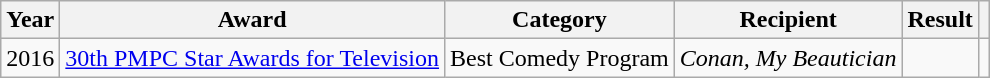<table class="wikitable">
<tr>
<th>Year</th>
<th>Award</th>
<th>Category</th>
<th>Recipient</th>
<th>Result</th>
<th></th>
</tr>
<tr>
<td>2016</td>
<td><a href='#'>30th PMPC Star Awards for Television</a></td>
<td>Best Comedy Program</td>
<td><em>Conan, My Beautician</em></td>
<td></td>
<td></td>
</tr>
</table>
